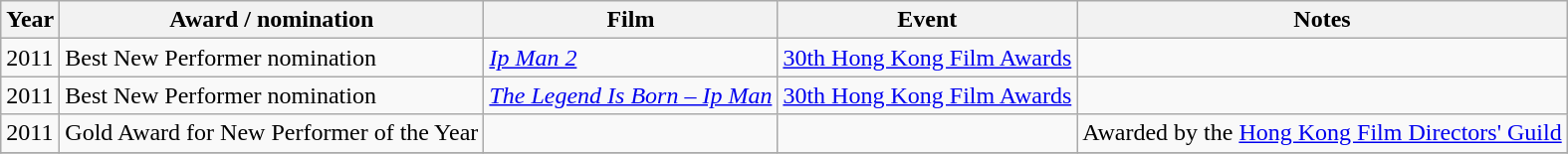<table class="wikitable sortable">
<tr>
<th>Year</th>
<th>Award / nomination</th>
<th>Film</th>
<th>Event</th>
<th class="unsortable">Notes</th>
</tr>
<tr>
<td>2011</td>
<td>Best New Performer nomination</td>
<td><em><a href='#'>Ip Man 2</a></em></td>
<td><a href='#'>30th Hong Kong Film Awards</a></td>
<td></td>
</tr>
<tr>
<td>2011</td>
<td>Best New Performer nomination</td>
<td><em><a href='#'>The Legend Is Born – Ip Man</a></em></td>
<td><a href='#'>30th Hong Kong Film Awards</a></td>
<td></td>
</tr>
<tr>
<td>2011</td>
<td>Gold Award for New Performer of the Year</td>
<td></td>
<td></td>
<td>Awarded by the <a href='#'>Hong Kong Film Directors' Guild</a></td>
</tr>
<tr>
</tr>
</table>
